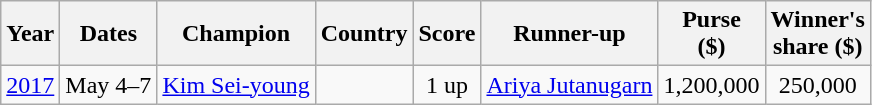<table class="wikitable">
<tr>
<th>Year</th>
<th>Dates</th>
<th>Champion</th>
<th>Country</th>
<th>Score</th>
<th>Runner-up</th>
<th>Purse<br>($)</th>
<th>Winner's<br>share ($)</th>
</tr>
<tr>
<td><a href='#'>2017</a></td>
<td>May 4–7</td>
<td><a href='#'>Kim Sei-young</a></td>
<td></td>
<td align=center>1 up</td>
<td> <a href='#'>Ariya Jutanugarn</a></td>
<td>1,200,000</td>
<td align=center>250,000</td>
</tr>
</table>
